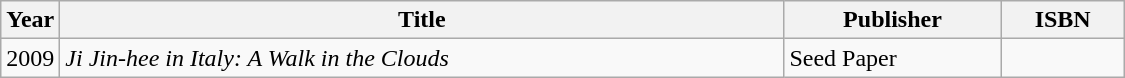<table class="wikitable" style="width:750px">
<tr>
<th width=10>Year</th>
<th>Title</th>
<th>Publisher</th>
<th>ISBN</th>
</tr>
<tr>
<td>2009</td>
<td><em>Ji Jin-hee in Italy: A Walk in the Clouds</em> </td>
<td>Seed Paper</td>
<td></td>
</tr>
</table>
